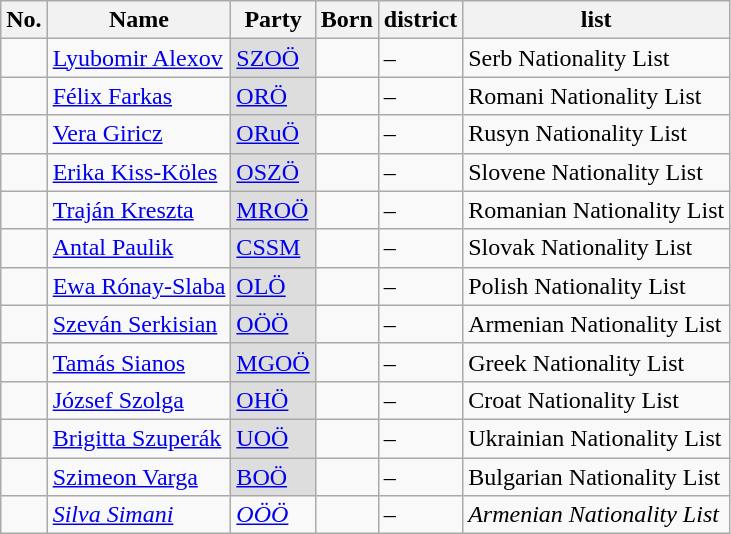<table class="wikitable sortable plainrowheaders">
<tr>
<th scope="col">No.</th>
<th scope="col">Name</th>
<th scope="col">Party</th>
<th scope="col">Born</th>
<th scope="col">district</th>
<th scope="col">list</th>
</tr>
<tr>
<td style="text-align:center;"></td>
<td><a href='#'>Lyubomir Alexov</a></td>
<td style="background:#DDDDDD;"><a href='#'>SZOÖ</a></td>
<td align=right></td>
<td>–</td>
<td>Serb Nationality List</td>
</tr>
<tr>
<td style="text-align:center;"></td>
<td><a href='#'>Félix Farkas</a></td>
<td style="background:#DDDDDD;"><a href='#'>ORÖ</a></td>
<td align=right></td>
<td>–</td>
<td>Romani Nationality List</td>
</tr>
<tr>
<td style="text-align:center;"></td>
<td><a href='#'>Vera Giricz</a></td>
<td style="background:#DDDDDD;"><a href='#'>ORuÖ</a></td>
<td align=right></td>
<td>–</td>
<td>Rusyn Nationality List</td>
</tr>
<tr>
<td style="text-align:center;"></td>
<td><a href='#'>Erika Kiss-Köles</a></td>
<td style="background:#DDDDDD;"><a href='#'>OSZÖ</a></td>
<td align=right></td>
<td>–</td>
<td>Slovene Nationality List</td>
</tr>
<tr>
<td style="text-align:center;"></td>
<td><a href='#'>Traján Kreszta</a></td>
<td style="background:#DDDDDD;"><a href='#'>MROÖ</a></td>
<td align=right></td>
<td>–</td>
<td>Romanian Nationality List</td>
</tr>
<tr>
<td style="text-align:center;"></td>
<td><a href='#'>Antal Paulik</a></td>
<td style="background:#DDDDDD;"><a href='#'>CSSM</a></td>
<td align=right></td>
<td>–</td>
<td>Slovak Nationality List</td>
</tr>
<tr>
<td style="text-align:center;"></td>
<td><a href='#'>Ewa Rónay-Slaba</a></td>
<td style="background:#DDDDDD;"><a href='#'>OLÖ</a></td>
<td align=right></td>
<td>–</td>
<td>Polish Nationality List</td>
</tr>
<tr>
<td style="text-align:center;"></td>
<td><a href='#'>Szeván Serkisian</a></td>
<td style="background:#DDDDDD;"><a href='#'>OÖÖ</a></td>
<td align=right></td>
<td>–</td>
<td>Armenian Nationality List</td>
</tr>
<tr>
<td style="text-align:center;"></td>
<td><a href='#'>Tamás Sianos</a></td>
<td style="background:#DDDDDD;"><a href='#'>MGOÖ</a></td>
<td align=right></td>
<td>–</td>
<td>Greek Nationality List</td>
</tr>
<tr>
<td style="text-align:center;"></td>
<td><a href='#'>József Szolga</a></td>
<td style="background:#DDDDDD;"><a href='#'>OHÖ</a></td>
<td align=right></td>
<td>–</td>
<td>Croat Nationality List</td>
</tr>
<tr>
<td style="text-align:center;"></td>
<td><a href='#'>Brigitta Szuperák</a></td>
<td style="background:#DDDDDD;"><a href='#'>UOÖ</a></td>
<td align=right></td>
<td>–</td>
<td>Ukrainian Nationality List</td>
</tr>
<tr>
<td style="text-align:center;"></td>
<td><a href='#'>Szimeon Varga</a></td>
<td style="background:#DDDDDD;"><a href='#'>BOÖ</a></td>
<td align=right></td>
<td>–</td>
<td>Bulgarian Nationality List</td>
</tr>
<tr>
<td style="text-align:center;"></td>
<td><em><a href='#'>Silva Simani</a></em> </td>
<td><em><a href='#'>OÖÖ</a></em></td>
<td align=right></td>
<td><em>–</em></td>
<td><em>Armenian Nationality List</em></td>
</tr>
</table>
